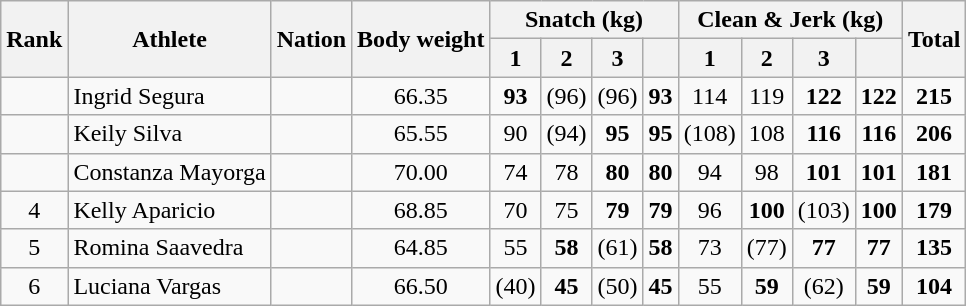<table class="sortable wikitable" style="text-align:center">
<tr>
<th rowspan="2">Rank</th>
<th rowspan="2">Athlete</th>
<th rowspan="2">Nation</th>
<th rowspan=2>Body weight</th>
<th colspan=4>Snatch (kg)</th>
<th colspan=4>Clean & Jerk (kg)</th>
<th rowspan=2>Total</th>
</tr>
<tr>
<th>1</th>
<th>2</th>
<th>3</th>
<th></th>
<th>1</th>
<th>2</th>
<th>3</th>
<th></th>
</tr>
<tr>
<td></td>
<td align="left">Ingrid Segura</td>
<td align="left"></td>
<td>66.35</td>
<td><strong>93</strong></td>
<td>(96)</td>
<td>(96)</td>
<td><strong>93</strong></td>
<td>114</td>
<td>119</td>
<td><strong>122</strong></td>
<td><strong>122</strong></td>
<td><strong>215</strong></td>
</tr>
<tr>
<td></td>
<td align="left">Keily Silva</td>
<td align="left"></td>
<td>65.55</td>
<td>90</td>
<td>(94)</td>
<td><strong>95</strong></td>
<td><strong>95</strong></td>
<td>(108)</td>
<td>108</td>
<td><strong>116</strong></td>
<td><strong>116</strong></td>
<td><strong>206</strong></td>
</tr>
<tr>
<td></td>
<td align="left">Constanza Mayorga</td>
<td align="left"></td>
<td>70.00</td>
<td>74</td>
<td>78</td>
<td><strong>80</strong></td>
<td><strong>80</strong></td>
<td>94</td>
<td>98</td>
<td><strong>101</strong></td>
<td><strong>101</strong></td>
<td><strong>181</strong></td>
</tr>
<tr>
<td>4</td>
<td align="left">Kelly Aparicio</td>
<td align="left"></td>
<td>68.85</td>
<td>70</td>
<td>75</td>
<td><strong>79</strong></td>
<td><strong>79</strong></td>
<td>96</td>
<td><strong>100</strong></td>
<td>(103)</td>
<td><strong>100</strong></td>
<td><strong>179</strong></td>
</tr>
<tr>
<td>5</td>
<td align="left">Romina Saavedra</td>
<td align="left"></td>
<td>64.85</td>
<td>55</td>
<td><strong>58</strong></td>
<td>(61)</td>
<td><strong>58</strong></td>
<td>73</td>
<td>(77)</td>
<td><strong>77</strong></td>
<td><strong>77</strong></td>
<td><strong>135</strong></td>
</tr>
<tr>
<td>6</td>
<td align="left">Luciana Vargas</td>
<td align="left"></td>
<td>66.50</td>
<td>(40)</td>
<td><strong>45</strong></td>
<td>(50)</td>
<td><strong>45</strong></td>
<td>55</td>
<td><strong>59</strong></td>
<td>(62)</td>
<td><strong>59</strong></td>
<td><strong>104</strong></td>
</tr>
</table>
